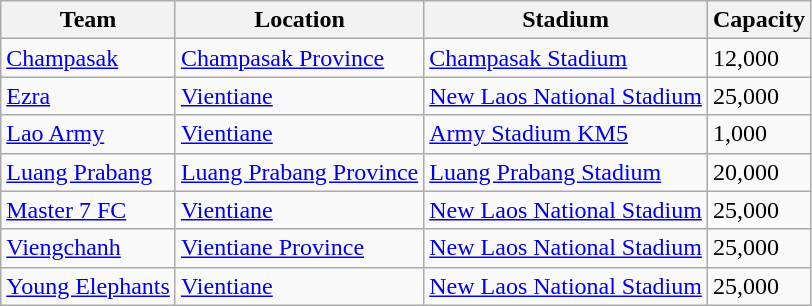<table class="wikitable sortable">
<tr>
<th>Team</th>
<th>Location</th>
<th>Stadium</th>
<th>Capacity</th>
</tr>
<tr>
<td><a href='#'>Champasak</a></td>
<td><a href='#'>Champasak Province</a></td>
<td><a href='#'>Champasak Stadium</a></td>
<td>12,000</td>
</tr>
<tr>
<td><a href='#'>Ezra</a></td>
<td><a href='#'>Vientiane</a></td>
<td><a href='#'>New Laos National Stadium</a></td>
<td>25,000</td>
</tr>
<tr>
<td><a href='#'>Lao Army</a></td>
<td><a href='#'>Vientiane</a></td>
<td><a href='#'>Army Stadium KM5</a></td>
<td>1,000</td>
</tr>
<tr>
<td><a href='#'>Luang Prabang</a></td>
<td><a href='#'>Luang Prabang Province</a></td>
<td><a href='#'>Luang Prabang Stadium</a></td>
<td>20,000</td>
</tr>
<tr>
<td><a href='#'>Master 7 FC</a></td>
<td><a href='#'>Vientiane</a></td>
<td><a href='#'>New Laos National Stadium</a></td>
<td>25,000</td>
</tr>
<tr>
<td><a href='#'>Viengchanh</a></td>
<td><a href='#'>Vientiane Province</a></td>
<td><a href='#'>New Laos National Stadium</a></td>
<td>25,000</td>
</tr>
<tr>
<td><a href='#'>Young Elephants</a></td>
<td><a href='#'>Vientiane</a></td>
<td><a href='#'>New Laos National Stadium</a></td>
<td>25,000</td>
</tr>
</table>
